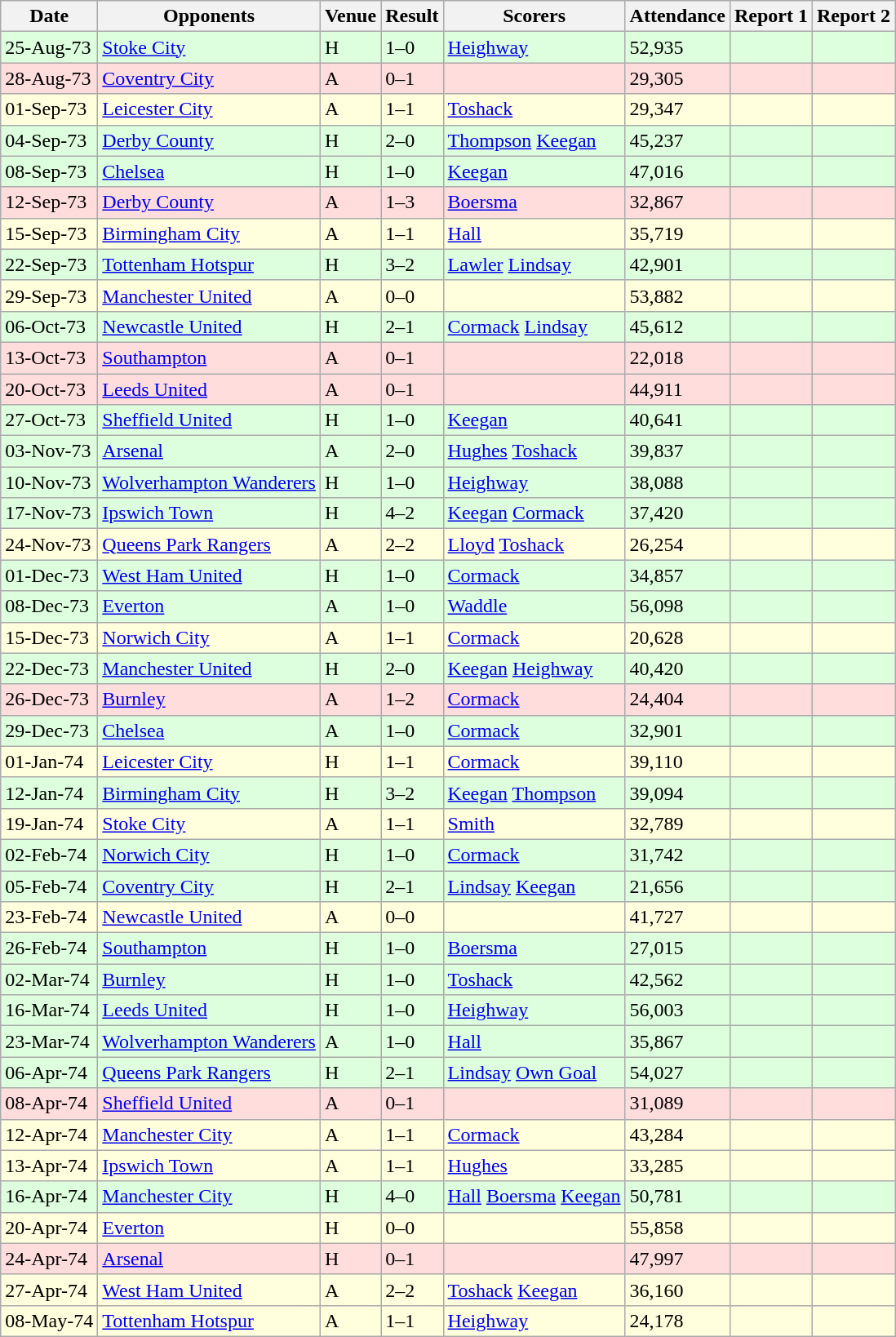<table class=wikitable>
<tr>
<th>Date</th>
<th>Opponents</th>
<th>Venue</th>
<th>Result</th>
<th>Scorers</th>
<th>Attendance</th>
<th>Report 1</th>
<th>Report 2</th>
</tr>
<tr bgcolor="#ddffdd">
<td>25-Aug-73</td>
<td><a href='#'>Stoke City</a></td>
<td>H</td>
<td>1–0</td>
<td><a href='#'>Heighway</a> </td>
<td>52,935</td>
<td></td>
<td></td>
</tr>
<tr bgcolor="#ffdddd">
<td>28-Aug-73</td>
<td><a href='#'>Coventry City</a></td>
<td>A</td>
<td>0–1</td>
<td></td>
<td>29,305</td>
<td></td>
<td></td>
</tr>
<tr bgcolor="#ffffdd">
<td>01-Sep-73</td>
<td><a href='#'>Leicester City</a></td>
<td>A</td>
<td>1–1</td>
<td><a href='#'>Toshack</a> </td>
<td>29,347</td>
<td></td>
<td></td>
</tr>
<tr bgcolor="#ddffdd">
<td>04-Sep-73</td>
<td><a href='#'>Derby County</a></td>
<td>H</td>
<td>2–0</td>
<td><a href='#'>Thompson</a>  <a href='#'>Keegan</a> </td>
<td>45,237</td>
<td></td>
<td></td>
</tr>
<tr bgcolor="#ddffdd">
<td>08-Sep-73</td>
<td><a href='#'>Chelsea</a></td>
<td>H</td>
<td>1–0</td>
<td><a href='#'>Keegan</a> </td>
<td>47,016</td>
<td></td>
<td></td>
</tr>
<tr bgcolor="#ffdddd">
<td>12-Sep-73</td>
<td><a href='#'>Derby County</a></td>
<td>A</td>
<td>1–3</td>
<td><a href='#'>Boersma</a> </td>
<td>32,867</td>
<td></td>
<td></td>
</tr>
<tr bgcolor="#ffffdd">
<td>15-Sep-73</td>
<td><a href='#'>Birmingham City</a></td>
<td>A</td>
<td>1–1</td>
<td><a href='#'>Hall</a> </td>
<td>35,719</td>
<td></td>
<td></td>
</tr>
<tr bgcolor="#ddffdd">
<td>22-Sep-73</td>
<td><a href='#'>Tottenham Hotspur</a></td>
<td>H</td>
<td>3–2</td>
<td><a href='#'>Lawler</a>  <a href='#'>Lindsay</a> </td>
<td>42,901</td>
<td></td>
<td></td>
</tr>
<tr bgcolor="#ffffdd">
<td>29-Sep-73</td>
<td><a href='#'>Manchester United</a></td>
<td>A</td>
<td>0–0</td>
<td></td>
<td>53,882</td>
<td></td>
<td></td>
</tr>
<tr bgcolor="#ddffdd">
<td>06-Oct-73</td>
<td><a href='#'>Newcastle United</a></td>
<td>H</td>
<td>2–1</td>
<td><a href='#'>Cormack</a>  <a href='#'>Lindsay</a> </td>
<td>45,612</td>
<td></td>
<td></td>
</tr>
<tr bgcolor="#ffdddd">
<td>13-Oct-73</td>
<td><a href='#'>Southampton</a></td>
<td>A</td>
<td>0–1</td>
<td></td>
<td>22,018</td>
<td></td>
<td></td>
</tr>
<tr bgcolor="#ffdddd">
<td>20-Oct-73</td>
<td><a href='#'>Leeds United</a></td>
<td>A</td>
<td>0–1</td>
<td></td>
<td>44,911</td>
<td></td>
<td></td>
</tr>
<tr bgcolor="#ddffdd">
<td>27-Oct-73</td>
<td><a href='#'>Sheffield United</a></td>
<td>H</td>
<td>1–0</td>
<td><a href='#'>Keegan</a> </td>
<td>40,641</td>
<td></td>
<td></td>
</tr>
<tr bgcolor="#ddffdd">
<td>03-Nov-73</td>
<td><a href='#'>Arsenal</a></td>
<td>A</td>
<td>2–0</td>
<td><a href='#'>Hughes</a>  <a href='#'>Toshack</a> </td>
<td>39,837</td>
<td></td>
<td></td>
</tr>
<tr bgcolor="#ddffdd">
<td>10-Nov-73</td>
<td><a href='#'>Wolverhampton Wanderers</a></td>
<td>H</td>
<td>1–0</td>
<td><a href='#'>Heighway</a> </td>
<td>38,088</td>
<td></td>
<td></td>
</tr>
<tr bgcolor="#ddffdd">
<td>17-Nov-73</td>
<td><a href='#'>Ipswich Town</a></td>
<td>H</td>
<td>4–2</td>
<td><a href='#'>Keegan</a>  <a href='#'>Cormack</a> </td>
<td>37,420</td>
<td></td>
<td></td>
</tr>
<tr bgcolor="#ffffdd">
<td>24-Nov-73</td>
<td><a href='#'>Queens Park Rangers</a></td>
<td>A</td>
<td>2–2</td>
<td><a href='#'>Lloyd</a>  <a href='#'>Toshack</a> </td>
<td>26,254</td>
<td></td>
<td></td>
</tr>
<tr bgcolor="#ddffdd">
<td>01-Dec-73</td>
<td><a href='#'>West Ham United</a></td>
<td>H</td>
<td>1–0</td>
<td><a href='#'>Cormack</a> </td>
<td>34,857</td>
<td></td>
<td></td>
</tr>
<tr bgcolor="#ddffdd">
<td>08-Dec-73</td>
<td><a href='#'>Everton</a></td>
<td>A</td>
<td>1–0</td>
<td><a href='#'>Waddle</a> </td>
<td>56,098</td>
<td></td>
<td></td>
</tr>
<tr bgcolor="#ffffdd">
<td>15-Dec-73</td>
<td><a href='#'>Norwich City</a></td>
<td>A</td>
<td>1–1</td>
<td><a href='#'>Cormack</a> </td>
<td>20,628</td>
<td></td>
<td></td>
</tr>
<tr bgcolor="#ddffdd">
<td>22-Dec-73</td>
<td><a href='#'>Manchester United</a></td>
<td>H</td>
<td>2–0</td>
<td><a href='#'>Keegan</a>  <a href='#'>Heighway</a> </td>
<td>40,420</td>
<td></td>
<td></td>
</tr>
<tr bgcolor="#ffdddd">
<td>26-Dec-73</td>
<td><a href='#'>Burnley</a></td>
<td>A</td>
<td>1–2</td>
<td><a href='#'>Cormack</a> </td>
<td>24,404</td>
<td></td>
<td></td>
</tr>
<tr bgcolor="#ddffdd">
<td>29-Dec-73</td>
<td><a href='#'>Chelsea</a></td>
<td>A</td>
<td>1–0</td>
<td><a href='#'>Cormack</a> </td>
<td>32,901</td>
<td></td>
<td></td>
</tr>
<tr bgcolor="#ffffdd">
<td>01-Jan-74</td>
<td><a href='#'>Leicester City</a></td>
<td>H</td>
<td>1–1</td>
<td><a href='#'>Cormack</a> </td>
<td>39,110</td>
<td></td>
<td></td>
</tr>
<tr bgcolor="#ddffdd">
<td>12-Jan-74</td>
<td><a href='#'>Birmingham City</a></td>
<td>H</td>
<td>3–2</td>
<td><a href='#'>Keegan</a>  <a href='#'>Thompson</a> </td>
<td>39,094</td>
<td></td>
<td></td>
</tr>
<tr bgcolor="#ffffdd">
<td>19-Jan-74</td>
<td><a href='#'>Stoke City</a></td>
<td>A</td>
<td>1–1</td>
<td><a href='#'>Smith</a> </td>
<td>32,789</td>
<td></td>
<td></td>
</tr>
<tr bgcolor="#ddffdd">
<td>02-Feb-74</td>
<td><a href='#'>Norwich City</a></td>
<td>H</td>
<td>1–0</td>
<td><a href='#'>Cormack</a> </td>
<td>31,742</td>
<td></td>
<td></td>
</tr>
<tr bgcolor="#ddffdd">
<td>05-Feb-74</td>
<td><a href='#'>Coventry City</a></td>
<td>H</td>
<td>2–1</td>
<td><a href='#'>Lindsay</a>  <a href='#'>Keegan</a> </td>
<td>21,656</td>
<td></td>
<td></td>
</tr>
<tr bgcolor="#ffffdd">
<td>23-Feb-74</td>
<td><a href='#'>Newcastle United</a></td>
<td>A</td>
<td>0–0</td>
<td></td>
<td>41,727</td>
<td></td>
<td></td>
</tr>
<tr bgcolor="#ddffdd">
<td>26-Feb-74</td>
<td><a href='#'>Southampton</a></td>
<td>H</td>
<td>1–0</td>
<td><a href='#'>Boersma</a> </td>
<td>27,015</td>
<td></td>
<td></td>
</tr>
<tr bgcolor="#ddffdd">
<td>02-Mar-74</td>
<td><a href='#'>Burnley</a></td>
<td>H</td>
<td>1–0</td>
<td><a href='#'>Toshack</a> </td>
<td>42,562</td>
<td></td>
<td></td>
</tr>
<tr bgcolor="#ddffdd">
<td>16-Mar-74</td>
<td><a href='#'>Leeds United</a></td>
<td>H</td>
<td>1–0</td>
<td><a href='#'>Heighway</a> </td>
<td>56,003</td>
<td></td>
<td></td>
</tr>
<tr bgcolor="#ddffdd">
<td>23-Mar-74</td>
<td><a href='#'>Wolverhampton Wanderers</a></td>
<td>A</td>
<td>1–0</td>
<td><a href='#'>Hall</a> </td>
<td>35,867</td>
<td></td>
<td></td>
</tr>
<tr bgcolor="#ddffdd">
<td>06-Apr-74</td>
<td><a href='#'>Queens Park Rangers</a></td>
<td>H</td>
<td>2–1</td>
<td><a href='#'>Lindsay</a>  <a href='#'>Own Goal</a> </td>
<td>54,027</td>
<td></td>
<td></td>
</tr>
<tr bgcolor="#ffdddd">
<td>08-Apr-74</td>
<td><a href='#'>Sheffield United</a></td>
<td>A</td>
<td>0–1</td>
<td></td>
<td>31,089</td>
<td></td>
<td></td>
</tr>
<tr bgcolor="#ffffdd">
<td>12-Apr-74</td>
<td><a href='#'>Manchester City</a></td>
<td>A</td>
<td>1–1</td>
<td><a href='#'>Cormack</a> </td>
<td>43,284</td>
<td></td>
<td></td>
</tr>
<tr bgcolor="#ffffdd">
<td>13-Apr-74</td>
<td><a href='#'>Ipswich Town</a></td>
<td>A</td>
<td>1–1</td>
<td><a href='#'>Hughes</a> </td>
<td>33,285</td>
<td></td>
<td></td>
</tr>
<tr bgcolor="#ddffdd">
<td>16-Apr-74</td>
<td><a href='#'>Manchester City</a></td>
<td>H</td>
<td>4–0</td>
<td><a href='#'>Hall</a>   <a href='#'>Boersma</a>  <a href='#'>Keegan</a> </td>
<td>50,781</td>
<td></td>
<td></td>
</tr>
<tr bgcolor="#ffffdd">
<td>20-Apr-74</td>
<td><a href='#'>Everton</a></td>
<td>H</td>
<td>0–0</td>
<td></td>
<td>55,858</td>
<td></td>
<td></td>
</tr>
<tr bgcolor="#ffdddd">
<td>24-Apr-74</td>
<td><a href='#'>Arsenal</a></td>
<td>H</td>
<td>0–1</td>
<td></td>
<td>47,997</td>
<td></td>
<td></td>
</tr>
<tr bgcolor="#ffffdd">
<td>27-Apr-74</td>
<td><a href='#'>West Ham United</a></td>
<td>A</td>
<td>2–2</td>
<td><a href='#'>Toshack</a>  <a href='#'>Keegan</a> </td>
<td>36,160</td>
<td></td>
<td></td>
</tr>
<tr bgcolor="#ffffdd">
<td>08-May-74</td>
<td><a href='#'>Tottenham Hotspur</a></td>
<td>A</td>
<td>1–1</td>
<td><a href='#'>Heighway</a> </td>
<td>24,178</td>
<td></td>
<td></td>
</tr>
</table>
